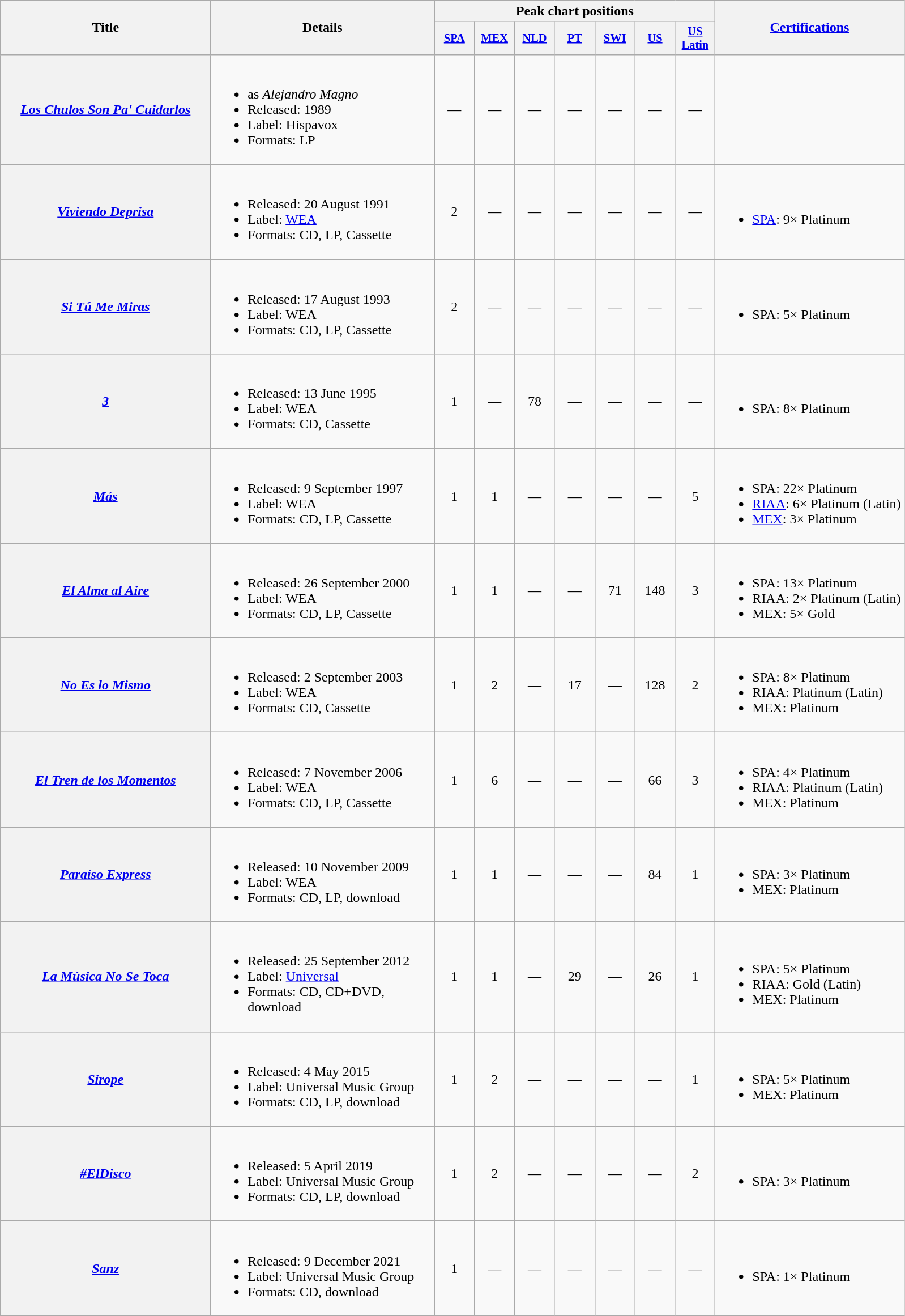<table class="wikitable plainrowheaders" style="text-align:center;">
<tr>
<th rowspan="2" style="width:15em;">Title</th>
<th rowspan="2" style="width:16em;">Details</th>
<th colspan="7">Peak chart positions</th>
<th rowspan="2"><a href='#'>Certifications</a></th>
</tr>
<tr>
<th scope="col" style="width:3em;font-size:85%;"><a href='#'>SPA</a><br></th>
<th scope="col" style="width:3em;font-size:85%;"><a href='#'>MEX</a><br></th>
<th scope="col" style="width:3em;font-size:85%;"><a href='#'>NLD</a><br></th>
<th scope="col" style="width:3em;font-size:85%;"><a href='#'>PT</a><br></th>
<th scope="col" style="width:3em;font-size:85%;"><a href='#'>SWI</a><br></th>
<th scope="col" style="width:3em;font-size:85%;"><a href='#'>US</a><br></th>
<th scope="col" style="width:3em;font-size:85%;"><a href='#'>US<br>Latin</a><br></th>
</tr>
<tr>
<th scope="row"><em><a href='#'>Los Chulos Son Pa' Cuidarlos</a></em></th>
<td style="text-align:left;"><br><ul><li>as <em>Alejandro Magno</em></li><li>Released: 1989</li><li>Label: Hispavox</li><li>Formats: LP</li></ul></td>
<td>—</td>
<td>—</td>
<td>—</td>
<td>—</td>
<td>—</td>
<td>—</td>
<td>—</td>
<td style="text-align:left;"></td>
</tr>
<tr>
<th scope="row"><em><a href='#'>Viviendo Deprisa</a></em></th>
<td style="text-align:left;"><br><ul><li>Released: 20 August 1991</li><li>Label: <a href='#'>WEA</a></li><li>Formats: CD, LP, Cassette</li></ul></td>
<td>2</td>
<td>—</td>
<td>—</td>
<td>—</td>
<td>—</td>
<td>—</td>
<td>—</td>
<td style="text-align:left;"><br><ul><li><a href='#'>SPA</a>: 9× Platinum</li></ul></td>
</tr>
<tr>
<th scope="row"><em><a href='#'>Si Tú Me Miras</a></em></th>
<td style="text-align:left;"><br><ul><li>Released: 17 August 1993</li><li>Label: WEA</li><li>Formats: CD, LP, Cassette</li></ul></td>
<td>2</td>
<td>—</td>
<td>—</td>
<td>—</td>
<td>—</td>
<td>—</td>
<td>—</td>
<td style="text-align:left;"><br><ul><li>SPA: 5× Platinum</li></ul></td>
</tr>
<tr>
<th scope="row"><em><a href='#'>3</a></em></th>
<td style="text-align:left;"><br><ul><li>Released: 13 June 1995</li><li>Label: WEA</li><li>Formats: CD, Cassette</li></ul></td>
<td>1</td>
<td>—</td>
<td>78</td>
<td>—</td>
<td>—</td>
<td>—</td>
<td>—</td>
<td style="text-align:left;"><br><ul><li>SPA: 8× Platinum</li></ul></td>
</tr>
<tr>
<th scope="row"><em><a href='#'>Más</a></em></th>
<td style="text-align:left;"><br><ul><li>Released: 9 September 1997</li><li>Label: WEA</li><li>Formats: CD, LP, Cassette</li></ul></td>
<td>1</td>
<td>1</td>
<td>—</td>
<td>—</td>
<td>—</td>
<td>—</td>
<td>5</td>
<td style="text-align:left;"><br><ul><li>SPA: 22× Platinum</li><li><a href='#'>RIAA</a>: 6× Platinum (Latin)</li><li><a href='#'>MEX</a>: 3× Platinum</li></ul></td>
</tr>
<tr>
<th scope="row"><em><a href='#'>El Alma al Aire</a></em></th>
<td style="text-align:left;"><br><ul><li>Released: 26 September 2000</li><li>Label: WEA</li><li>Formats: CD, LP, Cassette</li></ul></td>
<td>1</td>
<td>1</td>
<td>—</td>
<td>—</td>
<td>71</td>
<td>148</td>
<td>3</td>
<td style="text-align:left;"><br><ul><li>SPA: 13× Platinum</li><li>RIAA: 2× Platinum (Latin)</li><li>MEX: 5× Gold</li></ul></td>
</tr>
<tr>
<th scope="row"><em><a href='#'>No Es lo Mismo</a></em></th>
<td style="text-align:left;"><br><ul><li>Released: 2 September 2003</li><li>Label: WEA</li><li>Formats: CD, Cassette</li></ul></td>
<td>1</td>
<td>2</td>
<td>—</td>
<td>17</td>
<td>—</td>
<td>128</td>
<td>2</td>
<td style="text-align:left;"><br><ul><li>SPA: 8× Platinum</li><li>RIAA: Platinum (Latin)</li><li>MEX: Platinum</li></ul></td>
</tr>
<tr>
<th scope="row"><em><a href='#'>El Tren de los Momentos</a></em></th>
<td style="text-align:left;"><br><ul><li>Released: 7 November 2006</li><li>Label: WEA</li><li>Formats: CD, LP, Cassette</li></ul></td>
<td>1</td>
<td>6</td>
<td>—</td>
<td>—</td>
<td>—</td>
<td>66</td>
<td>3</td>
<td style="text-align:left;"><br><ul><li>SPA: 4× Platinum</li><li>RIAA: Platinum (Latin)</li><li>MEX: Platinum</li></ul></td>
</tr>
<tr>
<th scope="row"><em><a href='#'>Paraíso Express</a></em></th>
<td style="text-align:left;"><br><ul><li>Released: 10 November 2009</li><li>Label: WEA</li><li>Formats: CD, LP, download</li></ul></td>
<td>1</td>
<td>1</td>
<td>—</td>
<td>—</td>
<td>—</td>
<td>84</td>
<td>1</td>
<td style="text-align:left;"><br><ul><li>SPA: 3× Platinum</li><li>MEX: Platinum</li></ul></td>
</tr>
<tr>
<th scope="row"><em><a href='#'>La Música No Se Toca</a></em></th>
<td style="text-align:left;"><br><ul><li>Released: 25 September 2012</li><li>Label: <a href='#'>Universal</a></li><li>Formats: CD, CD+DVD, download</li></ul></td>
<td>1</td>
<td>1</td>
<td>—</td>
<td>29</td>
<td>—</td>
<td>26</td>
<td>1</td>
<td style="text-align:left;"><br><ul><li>SPA: 5× Platinum</li><li>RIAA: Gold (Latin)</li><li>MEX: Platinum</li></ul></td>
</tr>
<tr>
<th scope="row"><em><a href='#'>Sirope</a></em></th>
<td style="text-align:left;"><br><ul><li>Released: 4 May 2015</li><li>Label: Universal Music Group</li><li>Formats: CD, LP, download</li></ul></td>
<td>1</td>
<td>2</td>
<td>—</td>
<td>—</td>
<td>—</td>
<td>—</td>
<td>1</td>
<td style="text-align:left;"><br><ul><li>SPA: 5× Platinum</li><li>MEX: Platinum</li></ul></td>
</tr>
<tr>
<th scope="row"><em><a href='#'>#ElDisco</a></em></th>
<td style="text-align:left;"><br><ul><li>Released: 5 April 2019</li><li>Label: Universal Music Group</li><li>Formats: CD, LP, download</li></ul></td>
<td>1<br></td>
<td>2</td>
<td>—</td>
<td>—</td>
<td>—</td>
<td>—</td>
<td>2</td>
<td style="text-align:left;"><br><ul><li>SPA: 3× Platinum</li></ul></td>
</tr>
<tr>
<th scope="row"><em><a href='#'>Sanz</a></em></th>
<td style="text-align:left;"><br><ul><li>Released: 9 December 2021</li><li>Label: Universal Music Group</li><li>Formats: CD, download</li></ul></td>
<td>1<br></td>
<td>—</td>
<td>—</td>
<td>—</td>
<td>—</td>
<td>—</td>
<td>—</td>
<td style="text-align:left;"><br><ul><li>SPA: 1× Platinum</li></ul></td>
</tr>
</table>
